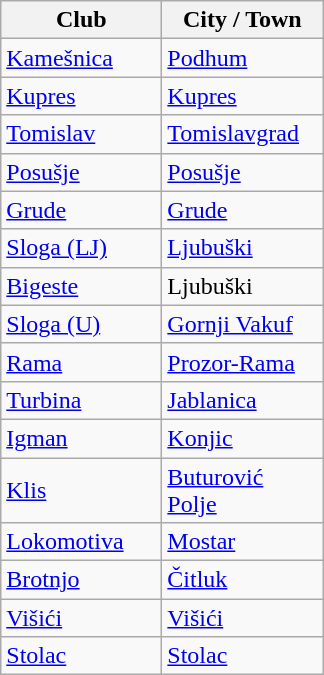<table class="wikitable sortable">
<tr>
<th style="width:100px;">Club</th>
<th style="width:100px;">City / Town</th>
</tr>
<tr>
<td><a href='#'>Kamešnica</a></td>
<td><a href='#'>Podhum</a></td>
</tr>
<tr>
<td><a href='#'>Kupres</a></td>
<td><a href='#'>Kupres</a></td>
</tr>
<tr>
<td><a href='#'>Tomislav</a></td>
<td><a href='#'>Tomislavgrad</a></td>
</tr>
<tr>
<td><a href='#'>Posušje</a></td>
<td><a href='#'>Posušje</a></td>
</tr>
<tr>
<td><a href='#'>Grude</a></td>
<td><a href='#'>Grude</a></td>
</tr>
<tr>
<td><a href='#'>Sloga (LJ)</a></td>
<td><a href='#'>Ljubuški</a></td>
</tr>
<tr>
<td><a href='#'>Bigeste</a></td>
<td>Ljubuški</td>
</tr>
<tr>
<td><a href='#'>Sloga (U)</a></td>
<td><a href='#'>Gornji Vakuf</a></td>
</tr>
<tr>
<td><a href='#'>Rama</a></td>
<td><a href='#'>Prozor-Rama</a></td>
</tr>
<tr>
<td><a href='#'>Turbina</a></td>
<td><a href='#'>Jablanica</a></td>
</tr>
<tr>
<td><a href='#'>Igman</a></td>
<td><a href='#'>Konjic</a></td>
</tr>
<tr>
<td><a href='#'>Klis</a></td>
<td><a href='#'>Buturović Polje</a></td>
</tr>
<tr>
<td><a href='#'>Lokomotiva</a></td>
<td><a href='#'>Mostar</a></td>
</tr>
<tr>
<td><a href='#'>Brotnjo</a></td>
<td><a href='#'>Čitluk</a></td>
</tr>
<tr>
<td><a href='#'>Višići</a></td>
<td><a href='#'>Višići</a></td>
</tr>
<tr>
<td><a href='#'>Stolac</a></td>
<td><a href='#'>Stolac</a></td>
</tr>
</table>
